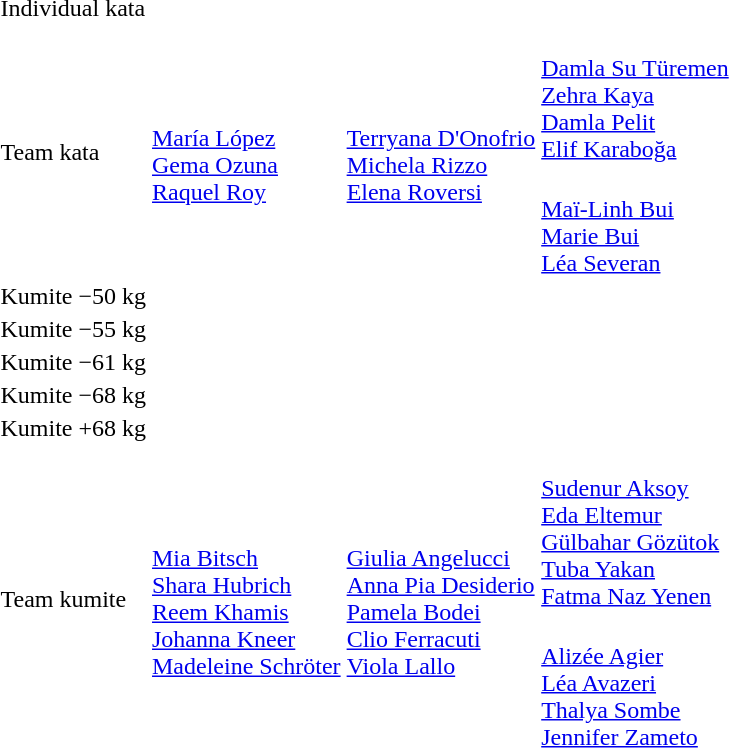<table>
<tr>
<td rowspan=2>Individual kata<br></td>
<td rowspan=2></td>
<td rowspan=2></td>
<td></td>
</tr>
<tr>
<td></td>
</tr>
<tr>
<td rowspan=2>Team kata<br></td>
<td rowspan=2><br><a href='#'>María López</a><br><a href='#'>Gema Ozuna</a><br><a href='#'>Raquel Roy</a></td>
<td rowspan=2><br><a href='#'>Terryana D'Onofrio</a><br><a href='#'>Michela Rizzo</a><br><a href='#'>Elena Roversi</a></td>
<td><br><a href='#'>Damla Su Türemen</a><br><a href='#'>Zehra Kaya</a><br><a href='#'>Damla Pelit</a><br><a href='#'>Elif Karaboğa</a></td>
</tr>
<tr>
<td><br><a href='#'>Maï-Linh Bui</a><br><a href='#'>Marie Bui</a><br><a href='#'>Léa Severan</a></td>
</tr>
<tr>
<td rowspan=2>Kumite −50 kg<br></td>
<td rowspan=2></td>
<td rowspan=2></td>
<td></td>
</tr>
<tr>
<td></td>
</tr>
<tr>
<td rowspan=2>Kumite −55 kg<br></td>
<td rowspan=2></td>
<td rowspan=2></td>
<td></td>
</tr>
<tr>
<td></td>
</tr>
<tr>
<td rowspan=2>Kumite −61 kg<br></td>
<td rowspan=2></td>
<td rowspan=2></td>
<td></td>
</tr>
<tr>
<td></td>
</tr>
<tr>
<td rowspan=2>Kumite −68 kg<br></td>
<td rowspan=2></td>
<td rowspan=2></td>
<td></td>
</tr>
<tr>
<td></td>
</tr>
<tr>
<td rowspan=2>Kumite +68 kg<br></td>
<td rowspan=2></td>
<td rowspan=2></td>
<td></td>
</tr>
<tr>
<td></td>
</tr>
<tr>
<td rowspan=2>Team kumite<br></td>
<td rowspan=2><br><a href='#'>Mia Bitsch</a><br><a href='#'>Shara Hubrich</a><br><a href='#'>Reem Khamis</a><br><a href='#'>Johanna Kneer</a><br><a href='#'>Madeleine Schröter</a></td>
<td rowspan=2><br><a href='#'>Giulia Angelucci</a><br><a href='#'>Anna Pia Desiderio</a><br><a href='#'>Pamela Bodei</a><br><a href='#'>Clio Ferracuti</a><br><a href='#'>Viola Lallo</a></td>
<td><br><a href='#'>Sudenur Aksoy</a><br><a href='#'>Eda Eltemur</a><br><a href='#'>Gülbahar Gözütok</a><br><a href='#'>Tuba Yakan</a><br><a href='#'>Fatma Naz Yenen</a></td>
</tr>
<tr>
<td><br><a href='#'>Alizée Agier</a><br><a href='#'>Léa Avazeri</a><br><a href='#'>Thalya Sombe</a><br><a href='#'>Jennifer Zameto</a></td>
</tr>
</table>
